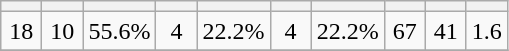<table class="wikitable" style="text-align: center;">
<tr>
<th width="20"></th>
<th width="20"></th>
<th width="20"></th>
<th width="20"></th>
<th width="20"></th>
<th width="20"></th>
<th width="20"></th>
<th width="20"></th>
<th width="20"></th>
<th width="20"></th>
</tr>
<tr>
<td>18</td>
<td>10</td>
<td>55.6%</td>
<td>4</td>
<td>22.2%</td>
<td>4</td>
<td>22.2%</td>
<td>67</td>
<td>41</td>
<td>1.6</td>
</tr>
<tr>
</tr>
</table>
